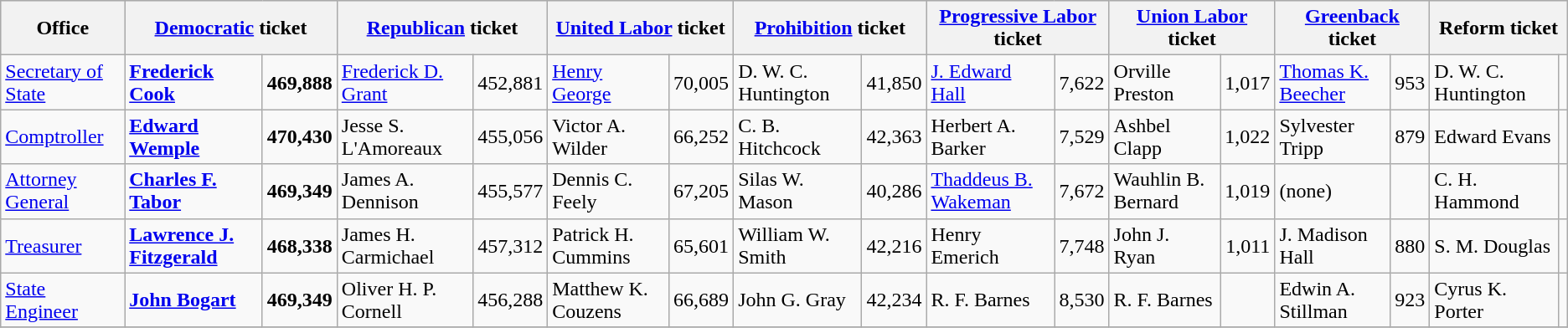<table class=wikitable>
<tr bgcolor=lightgrey>
<th>Office</th>
<th colspan="2"  ><a href='#'>Democratic</a> ticket</th>
<th colspan="2"  ><a href='#'>Republican</a> ticket</th>
<th colspan="2"  ><a href='#'>United Labor</a> ticket</th>
<th colspan="2"  ><a href='#'>Prohibition</a> ticket</th>
<th colspan="2"  ><a href='#'>Progressive Labor</a> ticket</th>
<th colspan="2"  ><a href='#'>Union Labor</a> ticket</th>
<th colspan="2"  ><a href='#'>Greenback</a> ticket</th>
<th colspan="2"  >Reform ticket</th>
</tr>
<tr>
<td><a href='#'>Secretary of State</a></td>
<td><strong><a href='#'>Frederick Cook</a></strong></td>
<td align="right"><strong>469,888</strong></td>
<td><a href='#'>Frederick D. Grant</a></td>
<td align="right">452,881</td>
<td><a href='#'>Henry George</a></td>
<td align="right">70,005</td>
<td>D. W. C. Huntington</td>
<td align="right">41,850</td>
<td><a href='#'>J. Edward Hall</a></td>
<td align="right">7,622</td>
<td>Orville Preston</td>
<td align="right">1,017</td>
<td><a href='#'>Thomas K. Beecher</a></td>
<td align="right">953</td>
<td>D. W. C. Huntington</td>
<td align="right"></td>
</tr>
<tr>
<td><a href='#'>Comptroller</a></td>
<td><strong><a href='#'>Edward Wemple</a></strong></td>
<td align="right"><strong>470,430</strong></td>
<td>Jesse S. L'Amoreaux</td>
<td align="right">455,056</td>
<td>Victor A. Wilder</td>
<td align="right">66,252</td>
<td>C. B. Hitchcock</td>
<td align="right">42,363</td>
<td>Herbert A. Barker</td>
<td align="right">7,529</td>
<td>Ashbel Clapp</td>
<td align="right">1,022</td>
<td>Sylvester Tripp</td>
<td align="right">879</td>
<td>Edward Evans</td>
<td align="right"></td>
</tr>
<tr>
<td><a href='#'>Attorney General</a></td>
<td><strong><a href='#'>Charles F. Tabor</a></strong></td>
<td align="right"><strong>469,349</strong></td>
<td>James A. Dennison</td>
<td align="right">455,577</td>
<td>Dennis C. Feely</td>
<td align="right">67,205</td>
<td>Silas W. Mason</td>
<td align="right">40,286</td>
<td><a href='#'>Thaddeus B. Wakeman</a></td>
<td align="right">7,672</td>
<td>Wauhlin B. Bernard</td>
<td align="right">1,019</td>
<td>(none)</td>
<td align="right"></td>
<td>C. H. Hammond</td>
<td align="right"></td>
</tr>
<tr>
<td><a href='#'>Treasurer</a></td>
<td><strong><a href='#'>Lawrence J. Fitzgerald</a></strong></td>
<td align="right"><strong>468,338</strong></td>
<td>James H. Carmichael</td>
<td align="right">457,312</td>
<td>Patrick H. Cummins</td>
<td align="right">65,601</td>
<td>William W. Smith</td>
<td align="right">42,216</td>
<td>Henry Emerich</td>
<td align="right">7,748</td>
<td>John J. Ryan</td>
<td align="right">1,011</td>
<td>J. Madison Hall</td>
<td align="right">880</td>
<td>S. M. Douglas</td>
<td align="right"></td>
</tr>
<tr>
<td><a href='#'>State Engineer</a></td>
<td><strong><a href='#'>John Bogart</a></strong></td>
<td align="right"><strong>469,349</strong></td>
<td>Oliver H. P. Cornell</td>
<td align="right">456,288</td>
<td>Matthew K. Couzens</td>
<td align="right">66,689</td>
<td>John G. Gray</td>
<td align="right">42,234</td>
<td>R. F. Barnes</td>
<td align="right">8,530</td>
<td>R. F. Barnes</td>
<td align="right"></td>
<td>Edwin A. Stillman</td>
<td align="right">923</td>
<td>Cyrus K. Porter</td>
<td align="right"></td>
</tr>
<tr>
</tr>
</table>
